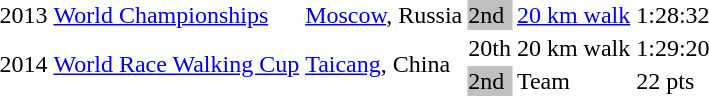<table>
<tr>
<td>2013</td>
<td><a href='#'>World Championships</a></td>
<td><a href='#'>Moscow</a>, Russia</td>
<td bgcolor=silver>2nd</td>
<td><a href='#'>20 km walk</a></td>
<td>1:28:32</td>
</tr>
<tr>
<td rowspan=2>2014</td>
<td rowspan=2><a href='#'>World Race Walking Cup</a></td>
<td rowspan=2><a href='#'>Taicang</a>, China</td>
<td>20th</td>
<td>20 km walk</td>
<td>1:29:20</td>
</tr>
<tr>
<td bgcolor=silver>2nd</td>
<td>Team</td>
<td>22 pts</td>
</tr>
</table>
